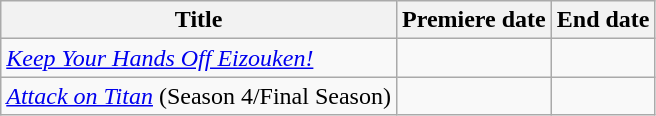<table class="wikitable sortable">
<tr>
<th>Title</th>
<th>Premiere date</th>
<th>End date</th>
</tr>
<tr>
<td><em><a href='#'>Keep Your Hands Off Eizouken!</a></em></td>
<td></td>
<td></td>
</tr>
<tr>
<td><em><a href='#'>Attack on Titan</a></em> (Season 4/Final Season)</td>
<td></td>
<td></td>
</tr>
</table>
